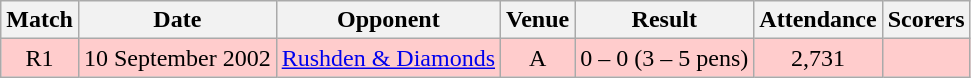<table class="wikitable" style="font-size:100%; text-align:center">
<tr>
<th>Match</th>
<th>Date</th>
<th>Opponent</th>
<th>Venue</th>
<th>Result</th>
<th>Attendance</th>
<th>Scorers</th>
</tr>
<tr style="background: #FFCCCC;">
<td>R1</td>
<td>10 September 2002</td>
<td><a href='#'>Rushden & Diamonds</a></td>
<td>A</td>
<td>0 – 0 (3 – 5 pens)</td>
<td>2,731</td>
<td></td>
</tr>
</table>
